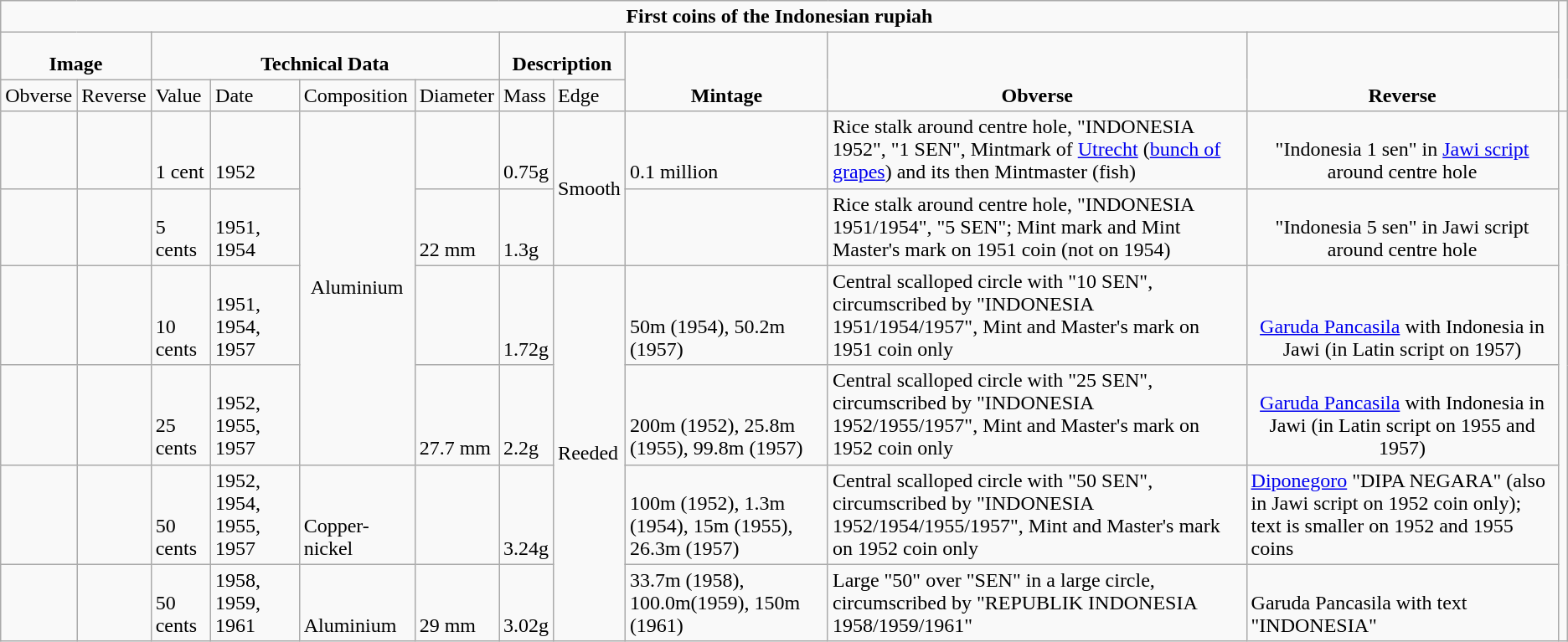<table class="wikitable" >
<tr style="text-align:center; font-weight:bold; vertical-align:bottom;">
<td colspan="11">First coins of the Indonesian rupiah</td>
<td rowspan="3"></td>
</tr>
<tr style="text-align:center; font-weight:bold; vertical-align:bottom;">
<td colspan="2" height="30">Image</td>
<td colspan="4">Technical Data</td>
<td colspan="2">Description</td>
<td rowspan="2" align="center">Mintage</td>
<td rowspan="2" align="center">Obverse</td>
<td rowspan="2" align="center">Reverse</td>
</tr>
<tr valign="bottom">
<td height="15">Obverse</td>
<td>Reverse</td>
<td>Value</td>
<td>Date</td>
<td>Composition</td>
<td>Diameter</td>
<td>Mass</td>
<td>Edge</td>
</tr>
<tr>
<td height="15"  valign="bottom"> </td>
<td valign="bottom"> </td>
<td valign="bottom">1 cent</td>
<td valign="bottom">1952</td>
<td rowspan="4" align="center">Aluminium</td>
<td valign="bottom"> </td>
<td valign="bottom">0.75g</td>
<td rowspan=2>Smooth</td>
<td valign="bottom">0.1 million</td>
<td valign="bottom">Rice stalk around centre hole, "INDONESIA 1952", "1 SEN", Mintmark of <a href='#'>Utrecht</a> (<a href='#'>bunch of grapes</a>) and its then Mintmaster (fish)</td>
<td align="center" valign="bottom">"Indonesia 1 sen" in <a href='#'>Jawi script</a> around centre hole</td>
</tr>
<tr>
<td height="15"  valign="bottom"> </td>
<td valign="bottom"> </td>
<td valign="bottom">5 cents</td>
<td valign="bottom">1951, 1954</td>
<td valign="bottom">22 mm</td>
<td valign="bottom">1.3g</td>
<td valign="bottom"> </td>
<td valign="bottom">Rice stalk around centre hole, "INDONESIA 1951/1954", "5 SEN"; Mint mark and Mint Master's mark on 1951 coin (not on 1954)</td>
<td align="center" valign="bottom">"Indonesia 5 sen" in Jawi script around centre hole</td>
</tr>
<tr>
<td height="15"  valign="bottom"> </td>
<td valign="bottom"> </td>
<td valign="bottom">10 cents</td>
<td valign="bottom">1951, 1954, 1957</td>
<td valign="bottom"> </td>
<td valign="bottom">1.72g</td>
<td valign="center" rowspan = 4>Reeded</td>
<td valign="bottom">50m (1954), 50.2m (1957)</td>
<td valign="bottom">Central scalloped circle with "10 SEN", circumscribed by "INDONESIA 1951/1954/1957", Mint and Master's mark on 1951 coin only</td>
<td align="center" valign="bottom"><a href='#'>Garuda Pancasila</a> with Indonesia in Jawi (in Latin script on 1957)</td>
</tr>
<tr>
<td height="15"  valign="bottom"> </td>
<td valign="bottom"> </td>
<td valign="bottom">25 cents</td>
<td valign="bottom">1952, 1955, 1957</td>
<td valign="bottom">27.7 mm</td>
<td valign="bottom">2.2g</td>
<td valign="bottom">200m (1952), 25.8m (1955), 99.8m (1957)</td>
<td valign="bottom">Central scalloped circle with "25 SEN", circumscribed by "INDONESIA 1952/1955/1957", Mint and Master's mark on 1952 coin only</td>
<td align="center" valign="bottom"><a href='#'>Garuda Pancasila</a> with Indonesia in Jawi (in Latin script on 1955 and 1957)</td>
</tr>
<tr valign="bottom">
<td height="15"> </td>
<td> </td>
<td>50 cents</td>
<td>1952, 1954, 1955, 1957</td>
<td>Copper-nickel</td>
<td valign="bottom"> </td>
<td valign="bottom">3.24g</td>
<td>100m (1952), 1.3m (1954), 15m (1955), 26.3m (1957)</td>
<td>Central scalloped circle with "50 SEN", circumscribed by "INDONESIA 1952/1954/1955/1957", Mint and Master's mark on 1952 coin only</td>
<td><a href='#'>Diponegoro</a> "DIPA NEGARA" (also in Jawi script on 1952 coin only); text is smaller on 1952 and 1955 coins</td>
</tr>
<tr valign="bottom">
<td height="15"> </td>
<td> </td>
<td>50 cents</td>
<td>1958, 1959, 1961</td>
<td>Aluminium</td>
<td valign="bottom">29 mm</td>
<td valign="bottom">3.02g</td>
<td>33.7m (1958), 100.0m(1959), 150m (1961)</td>
<td>Large "50" over "SEN" in a large circle, circumscribed by "REPUBLIK INDONESIA 1958/1959/1961"</td>
<td>Garuda Pancasila with text "INDONESIA"</td>
</tr>
</table>
